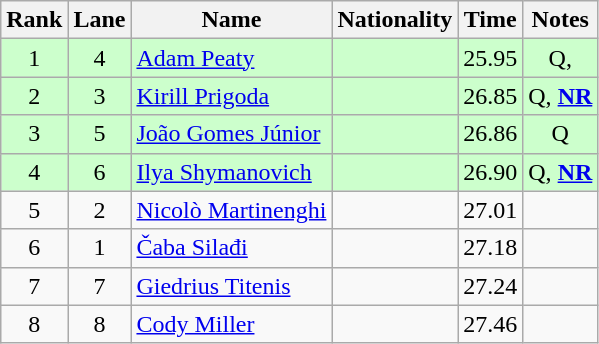<table class="wikitable sortable" style="text-align:center">
<tr>
<th>Rank</th>
<th>Lane</th>
<th>Name</th>
<th>Nationality</th>
<th>Time</th>
<th>Notes</th>
</tr>
<tr bgcolor=ccffcc>
<td>1</td>
<td>4</td>
<td align=left><a href='#'>Adam Peaty</a></td>
<td align=left></td>
<td>25.95</td>
<td>Q, </td>
</tr>
<tr bgcolor=ccffcc>
<td>2</td>
<td>3</td>
<td align=left><a href='#'>Kirill Prigoda</a></td>
<td align=left></td>
<td>26.85</td>
<td>Q, <strong><a href='#'>NR</a></strong></td>
</tr>
<tr bgcolor=ccffcc>
<td>3</td>
<td>5</td>
<td align=left><a href='#'>João Gomes Júnior</a></td>
<td align=left></td>
<td>26.86</td>
<td>Q</td>
</tr>
<tr bgcolor=ccffcc>
<td>4</td>
<td>6</td>
<td align=left><a href='#'>Ilya Shymanovich</a></td>
<td align=left></td>
<td>26.90</td>
<td>Q, <strong><a href='#'>NR</a></strong></td>
</tr>
<tr>
<td>5</td>
<td>2</td>
<td align=left><a href='#'>Nicolò Martinenghi</a></td>
<td align=left></td>
<td>27.01</td>
<td></td>
</tr>
<tr>
<td>6</td>
<td>1</td>
<td align=left><a href='#'>Čaba Silađi</a></td>
<td align=left></td>
<td>27.18</td>
<td></td>
</tr>
<tr>
<td>7</td>
<td>7</td>
<td align=left><a href='#'>Giedrius Titenis</a></td>
<td align=left></td>
<td>27.24</td>
<td></td>
</tr>
<tr>
<td>8</td>
<td>8</td>
<td align=left><a href='#'>Cody Miller</a></td>
<td align=left></td>
<td>27.46</td>
<td></td>
</tr>
</table>
